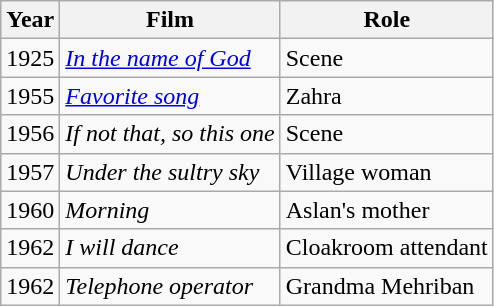<table class="wikitable">
<tr>
<th>Year</th>
<th>Film</th>
<th>Role</th>
</tr>
<tr>
<td>1925</td>
<td><em><a href='#'>In the name of God</a></em></td>
<td>Scene</td>
</tr>
<tr>
<td>1955</td>
<td><em><a href='#'>Favorite song</a></em></td>
<td>Zahra</td>
</tr>
<tr>
<td>1956</td>
<td><em>If not that, so this one</em></td>
<td>Scene</td>
</tr>
<tr>
<td>1957</td>
<td><em>Under the sultry sky</em></td>
<td>Village woman</td>
</tr>
<tr>
<td>1960</td>
<td><em>Morning</em></td>
<td>Aslan's mother</td>
</tr>
<tr>
<td>1962</td>
<td><em>I will dance</em></td>
<td>Cloakroom attendant</td>
</tr>
<tr>
<td>1962</td>
<td><em>Telephone operator</em></td>
<td>Grandma Mehriban</td>
</tr>
</table>
